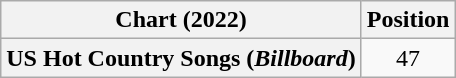<table class="wikitable plainrowheaders" style="text-align:center">
<tr>
<th scope="col">Chart (2022)</th>
<th scope="col">Position</th>
</tr>
<tr>
<th scope="row">US Hot Country Songs (<em>Billboard</em>)</th>
<td>47</td>
</tr>
</table>
